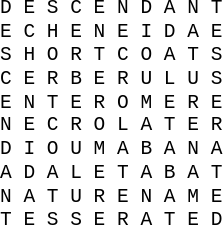<table style="font-family: monospace; margin: 0 0 0 0; line-height:90%">
<tr>
<td style="padding-left: 2em;">D E S C E N D A N T</td>
</tr>
<tr>
<td style="padding-left: 2em;">E C H E N E I D A E</td>
</tr>
<tr>
<td style="padding-left: 2em;">S H O R T C O A T S</td>
</tr>
<tr>
<td style="padding-left: 2em;">C E R B E R U L U S</td>
</tr>
<tr>
<td style="padding-left: 2em;">E N T E R O M E R E</td>
</tr>
<tr>
<td style="padding-left: 2em;">N E C R O L A T E R</td>
</tr>
<tr>
<td style="padding-left: 2em;">D I O U M A B A N A</td>
</tr>
<tr>
<td style="padding-left: 2em;">A D A L E T A B A T</td>
</tr>
<tr>
<td style="padding-left: 2em;">N A T U R E N A M E</td>
</tr>
<tr>
<td style="padding-left: 2em;">T E S S E R A T E D</td>
</tr>
</table>
